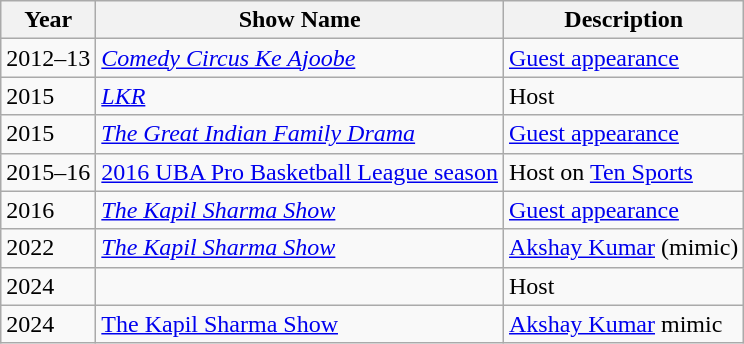<table class="wikitable">
<tr>
<th><strong>Year</strong></th>
<th><strong>Show Name</strong></th>
<th><strong>Description</strong></th>
</tr>
<tr>
<td>2012–13</td>
<td><em><a href='#'>Comedy Circus Ke Ajoobe</a></em></td>
<td><a href='#'>Guest appearance</a></td>
</tr>
<tr>
<td>2015</td>
<td><em><a href='#'>LKR</a></em></td>
<td>Host</td>
</tr>
<tr>
<td>2015</td>
<td><em><a href='#'>The Great Indian Family Drama</a></em></td>
<td><a href='#'>Guest appearance</a></td>
</tr>
<tr>
<td>2015–16</td>
<td><a href='#'>2016 UBA Pro Basketball League season</a></td>
<td>Host on <a href='#'>Ten Sports</a></td>
</tr>
<tr>
<td>2016</td>
<td><em><a href='#'>The Kapil Sharma Show</a></em></td>
<td><a href='#'>Guest appearance</a></td>
</tr>
<tr>
<td>2022</td>
<td><em><a href='#'>The Kapil Sharma Show</a></em></td>
<td><a href='#'>Akshay Kumar</a> (mimic)</td>
</tr>
<tr>
<td>2024</td>
<td><em></td>
<td>Host</td>
</tr>
<tr>
<td>2024</td>
<td></em><a href='#'>The Kapil Sharma Show</a><em></td>
<td><a href='#'>Akshay Kumar</a> mimic</td>
</tr>
</table>
